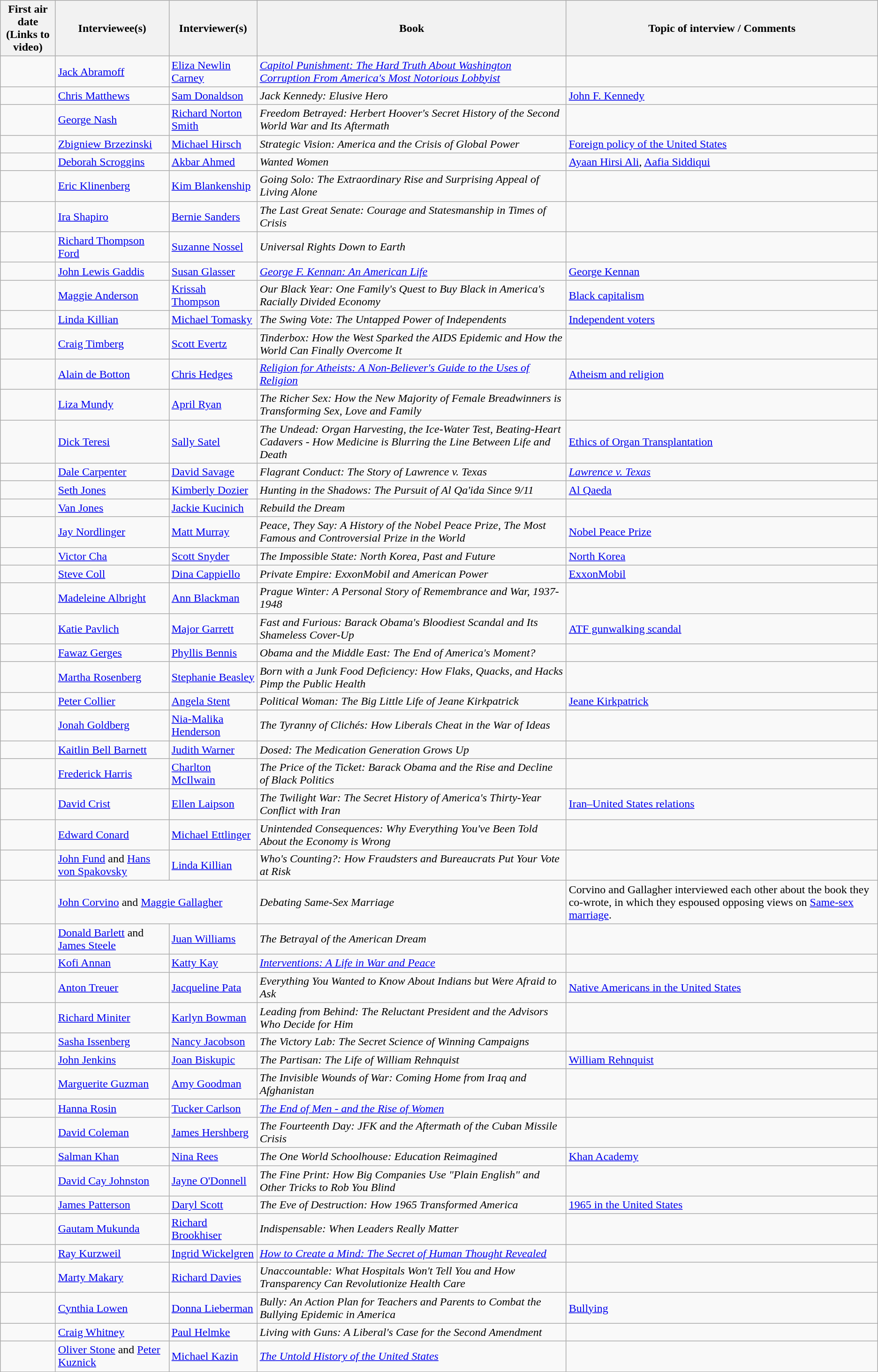<table class="wikitable">
<tr>
<th>First air date<br>(Links to video)</th>
<th>Interviewee(s)</th>
<th>Interviewer(s)</th>
<th>Book</th>
<th>Topic of interview / Comments</th>
</tr>
<tr>
<td></td>
<td><a href='#'>Jack Abramoff</a></td>
<td><a href='#'>Eliza Newlin Carney</a></td>
<td><em><a href='#'>Capitol Punishment: The Hard Truth About Washington Corruption From America's Most Notorious Lobbyist</a></em></td>
<td></td>
</tr>
<tr>
<td></td>
<td><a href='#'>Chris Matthews</a></td>
<td><a href='#'>Sam Donaldson</a></td>
<td><em>Jack Kennedy: Elusive Hero</em></td>
<td><a href='#'>John F. Kennedy</a></td>
</tr>
<tr>
<td></td>
<td><a href='#'>George Nash</a></td>
<td><a href='#'>Richard Norton Smith</a></td>
<td><em>Freedom Betrayed: Herbert Hoover's Secret History of the Second World War and Its Aftermath</em></td>
<td></td>
</tr>
<tr>
<td></td>
<td><a href='#'>Zbigniew Brzezinski</a></td>
<td><a href='#'>Michael Hirsch</a></td>
<td><em>Strategic Vision: America and the Crisis of Global Power</em></td>
<td><a href='#'>Foreign policy of the United States</a></td>
</tr>
<tr>
<td></td>
<td><a href='#'>Deborah Scroggins</a></td>
<td><a href='#'>Akbar Ahmed</a></td>
<td><em>Wanted Women</em></td>
<td><a href='#'>Ayaan Hirsi Ali</a>, <a href='#'>Aafia Siddiqui</a></td>
</tr>
<tr>
<td></td>
<td><a href='#'>Eric Klinenberg</a></td>
<td><a href='#'>Kim Blankenship</a></td>
<td><em>Going Solo: The Extraordinary Rise and Surprising Appeal of Living Alone</em></td>
<td></td>
</tr>
<tr>
<td></td>
<td><a href='#'>Ira Shapiro</a></td>
<td><a href='#'>Bernie Sanders</a></td>
<td><em>The Last Great Senate: Courage and Statesmanship in Times of Crisis</em></td>
<td></td>
</tr>
<tr>
<td></td>
<td><a href='#'>Richard Thompson Ford</a></td>
<td><a href='#'>Suzanne Nossel</a></td>
<td><em>Universal Rights Down to Earth</em></td>
<td></td>
</tr>
<tr>
<td></td>
<td><a href='#'>John Lewis Gaddis</a></td>
<td><a href='#'>Susan Glasser</a></td>
<td><em><a href='#'>George F. Kennan: An American Life</a></em></td>
<td><a href='#'>George Kennan</a></td>
</tr>
<tr>
<td></td>
<td><a href='#'>Maggie Anderson</a></td>
<td><a href='#'>Krissah Thompson</a></td>
<td><em>Our Black Year: One Family's Quest to Buy Black in America's Racially Divided Economy</em></td>
<td><a href='#'>Black capitalism</a></td>
</tr>
<tr>
<td></td>
<td><a href='#'>Linda Killian</a></td>
<td><a href='#'>Michael Tomasky</a></td>
<td><em>The Swing Vote: The Untapped Power of Independents</em></td>
<td><a href='#'>Independent voters</a></td>
</tr>
<tr>
<td></td>
<td><a href='#'>Craig Timberg</a></td>
<td><a href='#'>Scott Evertz</a></td>
<td><em>Tinderbox: How the West Sparked the AIDS Epidemic and How the World Can Finally Overcome It</em></td>
<td></td>
</tr>
<tr>
<td></td>
<td><a href='#'>Alain de Botton</a></td>
<td><a href='#'>Chris Hedges</a></td>
<td><em><a href='#'>Religion for Atheists: A Non-Believer's Guide to the Uses of Religion</a></em></td>
<td><a href='#'>Atheism and religion</a></td>
</tr>
<tr>
<td></td>
<td><a href='#'>Liza Mundy</a></td>
<td><a href='#'>April Ryan</a></td>
<td><em>The Richer Sex: How the New Majority of Female Breadwinners is Transforming Sex, Love and Family</em></td>
<td></td>
</tr>
<tr>
<td></td>
<td><a href='#'>Dick Teresi</a></td>
<td><a href='#'>Sally Satel</a></td>
<td><em>The Undead: Organ Harvesting, the Ice-Water Test, Beating-Heart Cadavers - How Medicine is Blurring the Line Between Life and Death</em></td>
<td><a href='#'>Ethics of Organ Transplantation</a></td>
</tr>
<tr>
<td></td>
<td><a href='#'>Dale Carpenter</a></td>
<td><a href='#'>David Savage</a></td>
<td><em>Flagrant Conduct: The Story of Lawrence v. Texas</em></td>
<td><em><a href='#'>Lawrence v. Texas</a></em></td>
</tr>
<tr>
<td></td>
<td><a href='#'>Seth Jones</a></td>
<td><a href='#'>Kimberly Dozier</a></td>
<td><em>Hunting in the Shadows: The Pursuit of Al Qa'ida Since 9/11</em></td>
<td><a href='#'>Al Qaeda</a></td>
</tr>
<tr>
<td></td>
<td><a href='#'>Van Jones</a></td>
<td><a href='#'>Jackie Kucinich</a></td>
<td><em>Rebuild the Dream</em></td>
<td></td>
</tr>
<tr>
<td></td>
<td><a href='#'>Jay Nordlinger</a></td>
<td><a href='#'>Matt Murray</a></td>
<td><em>Peace, They Say: A History of the Nobel Peace Prize, The Most Famous and Controversial Prize in the World</em></td>
<td><a href='#'>Nobel Peace Prize</a></td>
</tr>
<tr>
<td></td>
<td><a href='#'>Victor Cha</a></td>
<td><a href='#'>Scott Snyder</a></td>
<td><em>The Impossible State: North Korea, Past and Future</em></td>
<td><a href='#'>North Korea</a></td>
</tr>
<tr>
<td></td>
<td><a href='#'>Steve Coll</a></td>
<td><a href='#'>Dina Cappiello</a></td>
<td><em>Private Empire: ExxonMobil and American Power</em></td>
<td><a href='#'>ExxonMobil</a></td>
</tr>
<tr>
<td></td>
<td><a href='#'>Madeleine Albright</a></td>
<td><a href='#'>Ann Blackman</a></td>
<td><em>Prague Winter: A Personal Story of Remembrance and War, 1937-1948</em></td>
<td></td>
</tr>
<tr>
<td></td>
<td><a href='#'>Katie Pavlich</a></td>
<td><a href='#'>Major Garrett</a></td>
<td><em>Fast and Furious: Barack Obama's Bloodiest Scandal and Its Shameless Cover-Up</em></td>
<td><a href='#'>ATF gunwalking scandal</a></td>
</tr>
<tr>
<td></td>
<td><a href='#'>Fawaz Gerges</a></td>
<td><a href='#'>Phyllis Bennis</a></td>
<td><em>Obama and the Middle East: The End of America's Moment?</em></td>
<td></td>
</tr>
<tr>
<td></td>
<td><a href='#'>Martha Rosenberg</a></td>
<td><a href='#'>Stephanie Beasley</a></td>
<td><em>Born with a Junk Food Deficiency: How Flaks, Quacks, and Hacks Pimp the Public Health</em></td>
<td></td>
</tr>
<tr>
<td></td>
<td><a href='#'>Peter Collier</a></td>
<td><a href='#'>Angela Stent</a></td>
<td><em>Political Woman: The Big Little Life of Jeane Kirkpatrick</em></td>
<td><a href='#'>Jeane Kirkpatrick</a></td>
</tr>
<tr>
<td></td>
<td><a href='#'>Jonah Goldberg</a></td>
<td><a href='#'>Nia-Malika Henderson</a></td>
<td><em>The Tyranny of Clichés: How Liberals Cheat in the War of Ideas</em></td>
<td></td>
</tr>
<tr>
<td></td>
<td><a href='#'>Kaitlin Bell Barnett</a></td>
<td><a href='#'>Judith Warner</a></td>
<td><em>Dosed: The Medication Generation Grows Up</em></td>
<td></td>
</tr>
<tr>
<td></td>
<td><a href='#'>Frederick Harris</a></td>
<td><a href='#'>Charlton McIlwain</a></td>
<td><em>The Price of the Ticket: Barack Obama and the Rise and Decline of Black Politics</em></td>
<td></td>
</tr>
<tr>
<td></td>
<td><a href='#'>David Crist</a></td>
<td><a href='#'>Ellen Laipson</a></td>
<td><em>The Twilight War: The Secret History of America's Thirty-Year Conflict with Iran</em></td>
<td><a href='#'>Iran–United States relations</a></td>
</tr>
<tr>
<td></td>
<td><a href='#'>Edward Conard</a></td>
<td><a href='#'>Michael Ettlinger</a></td>
<td><em>Unintended Consequences: Why Everything You've Been Told About the Economy is Wrong</em></td>
<td></td>
</tr>
<tr>
<td></td>
<td><a href='#'>John Fund</a> and <a href='#'>Hans von Spakovsky</a></td>
<td><a href='#'>Linda Killian</a></td>
<td><em>Who's Counting?: How Fraudsters and Bureaucrats Put Your Vote at Risk</em></td>
<td></td>
</tr>
<tr>
<td></td>
<td colspan="2"><a href='#'>John Corvino</a> and <a href='#'>Maggie Gallagher</a></td>
<td><em>Debating Same-Sex Marriage</em></td>
<td>Corvino and Gallagher interviewed each other about the book they co-wrote, in which they espoused opposing views on <a href='#'>Same-sex marriage</a>.</td>
</tr>
<tr>
<td></td>
<td><a href='#'>Donald Barlett</a> and <a href='#'>James Steele</a></td>
<td><a href='#'>Juan Williams</a></td>
<td><em>The Betrayal of the American Dream</em></td>
<td></td>
</tr>
<tr>
<td></td>
<td><a href='#'>Kofi Annan</a></td>
<td><a href='#'>Katty Kay</a></td>
<td><em><a href='#'>Interventions: A Life in War and Peace</a></em></td>
<td></td>
</tr>
<tr>
<td></td>
<td><a href='#'>Anton Treuer</a></td>
<td><a href='#'>Jacqueline Pata</a></td>
<td><em>Everything You Wanted to Know About Indians but Were Afraid to Ask</em></td>
<td><a href='#'>Native Americans in the United States</a></td>
</tr>
<tr>
<td></td>
<td><a href='#'>Richard Miniter</a></td>
<td><a href='#'>Karlyn Bowman</a></td>
<td><em>Leading from Behind: The Reluctant President and the Advisors Who Decide for Him</em></td>
<td></td>
</tr>
<tr>
<td></td>
<td><a href='#'>Sasha Issenberg</a></td>
<td><a href='#'>Nancy Jacobson</a></td>
<td><em>The Victory Lab: The Secret Science of Winning Campaigns</em></td>
<td></td>
</tr>
<tr>
<td></td>
<td><a href='#'>John Jenkins</a></td>
<td><a href='#'>Joan Biskupic</a></td>
<td><em>The Partisan: The Life of William Rehnquist</em></td>
<td><a href='#'>William Rehnquist</a></td>
</tr>
<tr>
<td></td>
<td><a href='#'>Marguerite Guzman</a></td>
<td><a href='#'>Amy Goodman</a></td>
<td><em>The Invisible Wounds of War: Coming Home from Iraq and Afghanistan</em></td>
<td></td>
</tr>
<tr>
<td></td>
<td><a href='#'>Hanna Rosin</a></td>
<td><a href='#'>Tucker Carlson</a></td>
<td><em><a href='#'>The End of Men - and the Rise of Women</a></em></td>
<td></td>
</tr>
<tr>
<td></td>
<td><a href='#'>David Coleman</a></td>
<td><a href='#'>James Hershberg</a></td>
<td><em>The Fourteenth Day: JFK and the Aftermath of the Cuban Missile Crisis</em></td>
<td></td>
</tr>
<tr>
<td></td>
<td><a href='#'>Salman Khan</a></td>
<td><a href='#'>Nina Rees</a></td>
<td><em>The One World Schoolhouse: Education Reimagined</em></td>
<td><a href='#'>Khan Academy</a></td>
</tr>
<tr>
<td></td>
<td><a href='#'>David Cay Johnston</a></td>
<td><a href='#'>Jayne O'Donnell</a></td>
<td><em>The Fine Print: How Big Companies Use "Plain English" and Other Tricks to Rob You Blind</em></td>
<td></td>
</tr>
<tr>
<td></td>
<td><a href='#'>James Patterson</a></td>
<td><a href='#'>Daryl Scott</a></td>
<td><em>The Eve of Destruction: How 1965 Transformed America</em></td>
<td><a href='#'>1965 in the United States</a></td>
</tr>
<tr>
<td></td>
<td><a href='#'>Gautam Mukunda</a></td>
<td><a href='#'>Richard Brookhiser</a></td>
<td><em>Indispensable: When Leaders Really Matter</em></td>
<td></td>
</tr>
<tr>
<td></td>
<td><a href='#'>Ray Kurzweil</a></td>
<td><a href='#'>Ingrid Wickelgren</a></td>
<td><em><a href='#'>How to Create a Mind: The Secret of Human Thought Revealed</a></em></td>
<td></td>
</tr>
<tr>
<td></td>
<td><a href='#'>Marty Makary</a></td>
<td><a href='#'>Richard Davies</a></td>
<td><em>Unaccountable: What Hospitals Won't Tell You and How Transparency Can Revolutionize Health Care</em></td>
<td></td>
</tr>
<tr>
<td></td>
<td><a href='#'>Cynthia Lowen</a></td>
<td><a href='#'>Donna Lieberman</a></td>
<td><em>Bully: An Action Plan for Teachers and Parents to Combat the Bullying Epidemic in America</em></td>
<td><a href='#'>Bullying</a></td>
</tr>
<tr>
<td></td>
<td><a href='#'>Craig Whitney</a></td>
<td><a href='#'>Paul Helmke</a></td>
<td><em>Living with Guns: A Liberal's Case for the Second Amendment</em></td>
<td></td>
</tr>
<tr>
<td></td>
<td><a href='#'>Oliver Stone</a> and <a href='#'>Peter Kuznick</a></td>
<td><a href='#'>Michael Kazin</a></td>
<td><em><a href='#'>The Untold History of the United States</a></em></td>
<td></td>
</tr>
</table>
